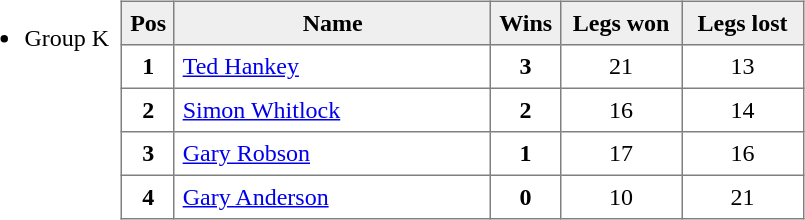<table>
<tr style="vertical-align: top;">
<td><br><ul><li>Group K</li></ul></td>
<td></td>
<td><br><table style=border-collapse:collapse border=1 cellspacing=0 cellpadding=5>
<tr align=center bgcolor=#efefef>
<th width=20>Pos</th>
<th width=200>Name</th>
<th width=20><strong>Wins</strong></th>
<th width=70>Legs won</th>
<th width=70>Legs lost</th>
</tr>
<tr align=center>
<td><strong>1</strong></td>
<td align="left"> <a href='#'>Ted Hankey</a></td>
<td><strong>3</strong></td>
<td>21</td>
<td>13</td>
</tr>
<tr align=center>
<td><strong>2</strong></td>
<td align="left"> <a href='#'>Simon Whitlock</a></td>
<td><strong>2</strong></td>
<td>16</td>
<td>14</td>
</tr>
<tr align=center>
<td><strong>3</strong></td>
<td align="left"> <a href='#'>Gary Robson</a></td>
<td><strong>1</strong></td>
<td>17</td>
<td>16</td>
</tr>
<tr align=center>
<td><strong>4</strong></td>
<td align="left"> <a href='#'>Gary Anderson</a></td>
<td><strong>0</strong></td>
<td>10</td>
<td>21</td>
</tr>
</table>
</td>
</tr>
</table>
